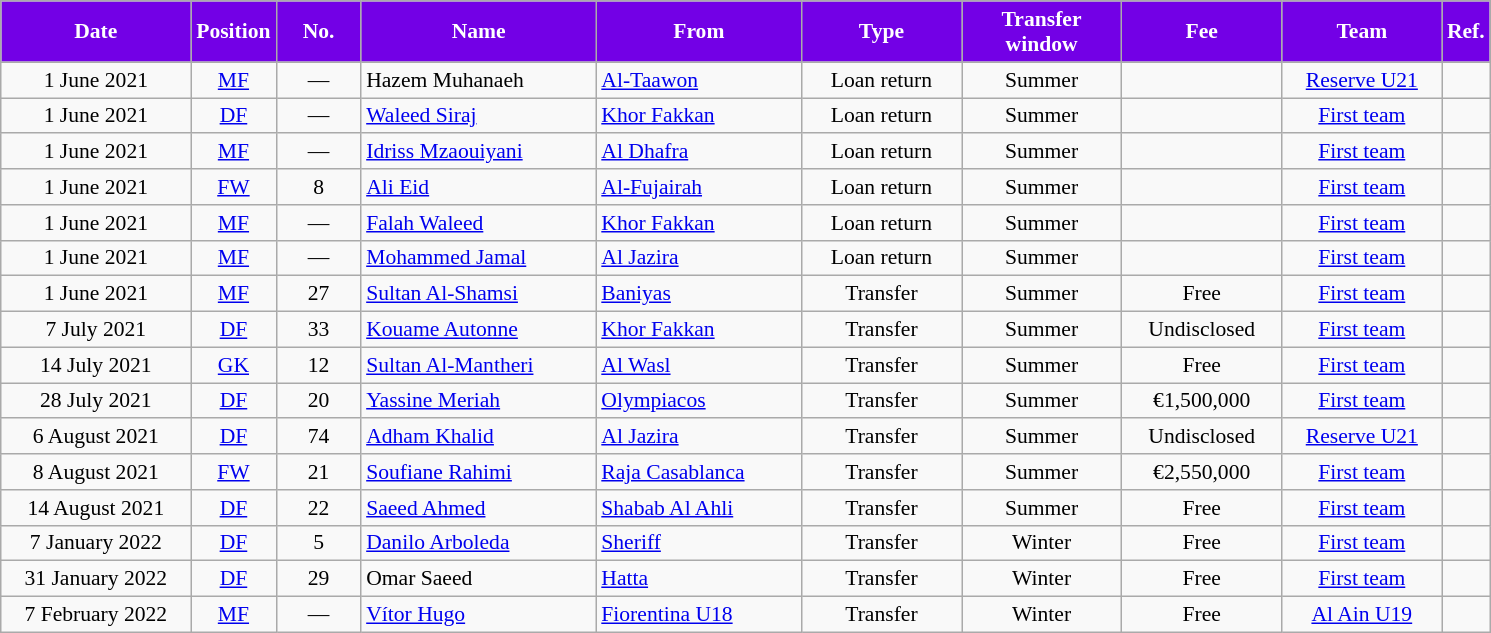<table class="wikitable" style="text-align:center; font-size:90%; ">
<tr>
<th style="background:#7300E6; color:#FFFFFF; width:120px;">Date</th>
<th style="background:#7300E6; color:#FFFFFF; width:50px;">Position</th>
<th style="background:#7300E6; color:#FFFFFF; width:50px;">No.</th>
<th style="background:#7300E6; color:#FFFFFF; width:150px;">Name</th>
<th style="background:#7300E6; color:#FFFFFF; width:130px;">From</th>
<th style="background:#7300E6; color:#FFFFFF; width:100px;">Type</th>
<th style="background:#7300E6; color:#FFFFFF; width:100px;">Transfer window</th>
<th style="background:#7300E6; color:#FFFFFF; width:100px;">Fee</th>
<th style="background:#7300E6; color:#FFFFFF; width:100px;">Team</th>
<th style="background:#7300E6; color:#FFFFFF; width:25px;">Ref.</th>
</tr>
<tr>
<td>1 June 2021</td>
<td><a href='#'>MF</a></td>
<td>—</td>
<td style="text-align:left;"> Hazem Muhanaeh</td>
<td style="text-align:left;"> <a href='#'>Al-Taawon</a></td>
<td>Loan return</td>
<td>Summer</td>
<td></td>
<td><a href='#'>Reserve U21</a></td>
<td></td>
</tr>
<tr>
<td>1 June 2021</td>
<td><a href='#'>DF</a></td>
<td>—</td>
<td style="text-align:left;"> <a href='#'>Waleed Siraj</a></td>
<td style="text-align:left;"> <a href='#'>Khor Fakkan</a></td>
<td>Loan return</td>
<td>Summer</td>
<td></td>
<td><a href='#'>First team</a></td>
<td></td>
</tr>
<tr>
<td>1 June 2021</td>
<td><a href='#'>MF</a></td>
<td>—</td>
<td style="text-align:left;"> <a href='#'>Idriss Mzaouiyani</a></td>
<td style="text-align:left;"> <a href='#'>Al Dhafra</a></td>
<td>Loan return</td>
<td>Summer</td>
<td></td>
<td><a href='#'>First team</a></td>
<td></td>
</tr>
<tr>
<td>1 June 2021</td>
<td><a href='#'>FW</a></td>
<td>8</td>
<td style="text-align:left;"> <a href='#'>Ali Eid</a></td>
<td style="text-align:left;"> <a href='#'>Al-Fujairah</a></td>
<td>Loan return</td>
<td>Summer</td>
<td></td>
<td><a href='#'>First team</a></td>
<td></td>
</tr>
<tr>
<td>1 June 2021</td>
<td><a href='#'>MF</a></td>
<td>—</td>
<td style="text-align:left;"> <a href='#'>Falah Waleed</a></td>
<td style="text-align:left;"> <a href='#'>Khor Fakkan</a></td>
<td>Loan return</td>
<td>Summer</td>
<td></td>
<td><a href='#'>First team</a></td>
<td></td>
</tr>
<tr>
<td>1 June 2021</td>
<td><a href='#'>MF</a></td>
<td>—</td>
<td style="text-align:left;"> <a href='#'>Mohammed Jamal</a></td>
<td style="text-align:left;"> <a href='#'>Al Jazira</a></td>
<td>Loan return</td>
<td>Summer</td>
<td></td>
<td><a href='#'>First team</a></td>
<td></td>
</tr>
<tr>
<td>1 June 2021</td>
<td><a href='#'>MF</a></td>
<td>27</td>
<td style="text-align:left;"> <a href='#'>Sultan Al-Shamsi</a></td>
<td style="text-align:left;"> <a href='#'>Baniyas</a></td>
<td>Transfer</td>
<td>Summer</td>
<td>Free</td>
<td><a href='#'>First team</a></td>
<td></td>
</tr>
<tr>
<td>7 July 2021</td>
<td><a href='#'>DF</a></td>
<td>33</td>
<td style="text-align:left;"> <a href='#'>Kouame Autonne</a></td>
<td style="text-align:left;"> <a href='#'>Khor Fakkan</a></td>
<td>Transfer</td>
<td>Summer</td>
<td>Undisclosed</td>
<td><a href='#'>First team</a></td>
<td></td>
</tr>
<tr>
<td>14 July 2021</td>
<td><a href='#'>GK</a></td>
<td>12</td>
<td style="text-align:left;"> <a href='#'>Sultan Al-Mantheri</a></td>
<td style="text-align:left;"> <a href='#'>Al Wasl</a></td>
<td>Transfer</td>
<td>Summer</td>
<td>Free</td>
<td><a href='#'>First team</a></td>
<td></td>
</tr>
<tr>
<td>28 July 2021</td>
<td><a href='#'>DF</a></td>
<td>20</td>
<td style="text-align:left;"> <a href='#'>Yassine Meriah</a></td>
<td style="text-align:left;"> <a href='#'>Olympiacos</a></td>
<td>Transfer</td>
<td>Summer</td>
<td>€1,500,000</td>
<td><a href='#'>First team</a></td>
<td></td>
</tr>
<tr>
<td>6 August 2021</td>
<td><a href='#'>DF</a></td>
<td>74</td>
<td style="text-align:left;"> <a href='#'>Adham Khalid</a></td>
<td style="text-align:left;"> <a href='#'>Al Jazira</a></td>
<td>Transfer</td>
<td>Summer</td>
<td>Undisclosed</td>
<td><a href='#'>Reserve U21</a></td>
<td></td>
</tr>
<tr>
<td>8 August 2021</td>
<td><a href='#'>FW</a></td>
<td>21</td>
<td style="text-align:left;"> <a href='#'>Soufiane Rahimi</a></td>
<td style="text-align:left;"> <a href='#'>Raja Casablanca</a></td>
<td>Transfer</td>
<td>Summer</td>
<td>€2,550,000</td>
<td><a href='#'>First team</a></td>
<td></td>
</tr>
<tr>
<td>14 August 2021</td>
<td><a href='#'>DF</a></td>
<td>22</td>
<td style="text-align:left;"> <a href='#'>Saeed Ahmed</a></td>
<td style="text-align:left;"> <a href='#'>Shabab Al Ahli</a></td>
<td>Transfer</td>
<td>Summer</td>
<td>Free</td>
<td><a href='#'>First team</a></td>
<td></td>
</tr>
<tr>
<td>7 January 2022</td>
<td><a href='#'>DF</a></td>
<td>5</td>
<td style="text-align:left;"> <a href='#'>Danilo Arboleda</a></td>
<td style="text-align:left;"> <a href='#'>Sheriff</a></td>
<td>Transfer</td>
<td>Winter</td>
<td>Free</td>
<td><a href='#'>First team</a></td>
<td></td>
</tr>
<tr>
<td>31 January 2022</td>
<td><a href='#'>DF</a></td>
<td>29</td>
<td style="text-align:left;"> Omar Saeed</td>
<td style="text-align:left;"> <a href='#'>Hatta</a></td>
<td>Transfer</td>
<td>Winter</td>
<td>Free</td>
<td><a href='#'>First team</a></td>
<td></td>
</tr>
<tr>
<td>7 February 2022</td>
<td><a href='#'>MF</a></td>
<td>—</td>
<td style="text-align:left;"> <a href='#'>Vítor Hugo</a></td>
<td style="text-align:left;"> <a href='#'>Fiorentina U18</a></td>
<td>Transfer</td>
<td>Winter</td>
<td>Free</td>
<td><a href='#'>Al Ain U19</a></td>
<td></td>
</tr>
</table>
